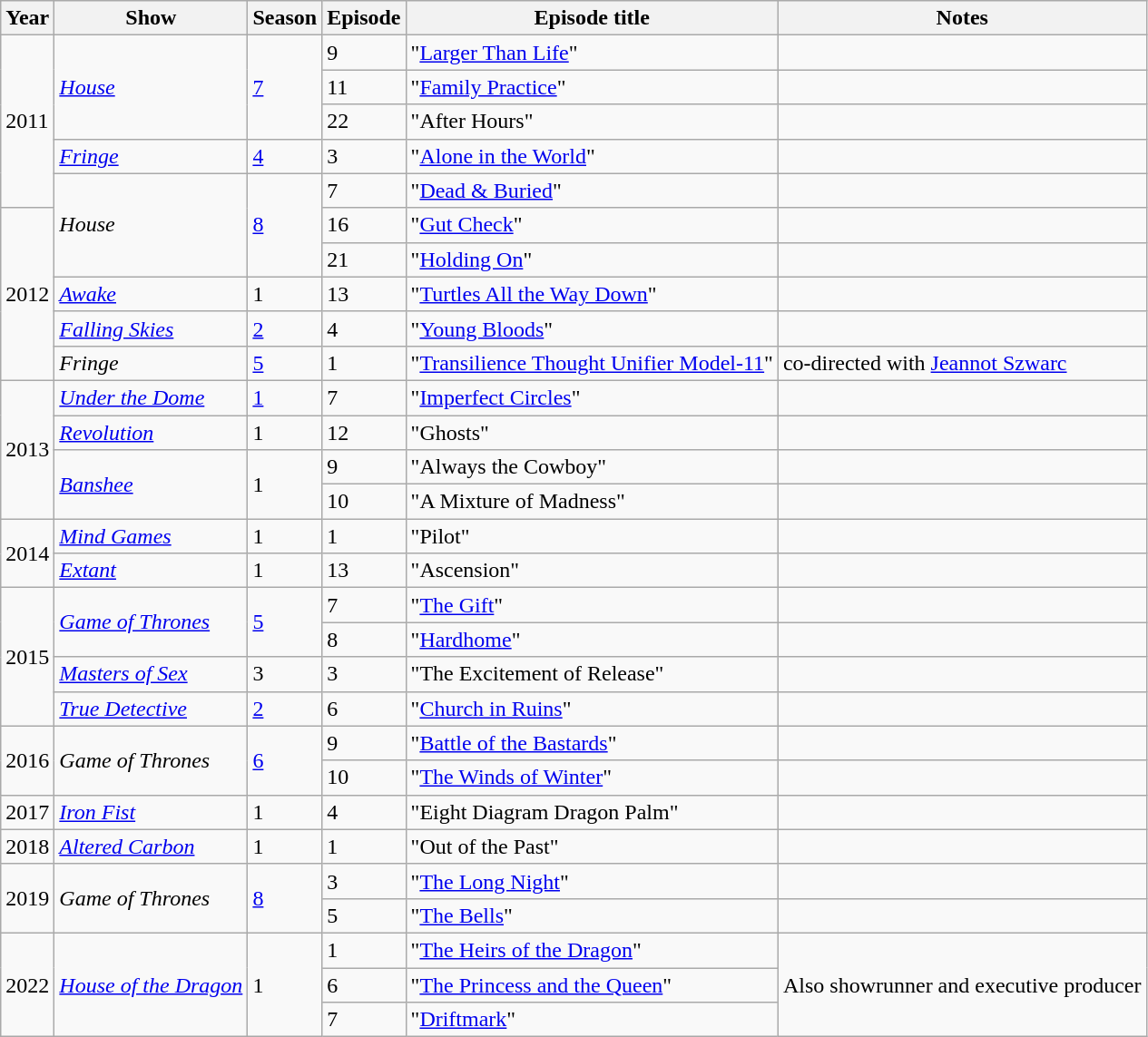<table class="wikitable">
<tr>
<th>Year</th>
<th>Show</th>
<th>Season</th>
<th>Episode</th>
<th>Episode title</th>
<th>Notes</th>
</tr>
<tr>
<td rowspan=5>2011</td>
<td rowspan=3><em><a href='#'>House</a></em></td>
<td rowspan=3><a href='#'>7</a></td>
<td>9</td>
<td>"<a href='#'>Larger Than Life</a>"</td>
<td></td>
</tr>
<tr>
<td>11</td>
<td>"<a href='#'>Family Practice</a>"</td>
<td></td>
</tr>
<tr>
<td>22</td>
<td>"After Hours"</td>
<td></td>
</tr>
<tr>
<td><em><a href='#'>Fringe</a></em></td>
<td><a href='#'>4</a></td>
<td>3</td>
<td>"<a href='#'>Alone in the World</a>"</td>
<td></td>
</tr>
<tr>
<td rowspan=3><em>House</em></td>
<td rowspan=3><a href='#'>8</a></td>
<td>7</td>
<td>"<a href='#'>Dead & Buried</a>"</td>
<td></td>
</tr>
<tr>
<td rowspan=5>2012</td>
<td>16</td>
<td>"<a href='#'>Gut Check</a>"</td>
<td></td>
</tr>
<tr>
<td>21</td>
<td>"<a href='#'>Holding On</a>"</td>
<td></td>
</tr>
<tr>
<td><em><a href='#'>Awake</a></em></td>
<td>1</td>
<td>13</td>
<td>"<a href='#'>Turtles All the Way Down</a>"</td>
<td></td>
</tr>
<tr>
<td><em><a href='#'>Falling Skies</a></em></td>
<td><a href='#'>2</a></td>
<td>4</td>
<td>"<a href='#'>Young Bloods</a>"</td>
<td></td>
</tr>
<tr>
<td><em>Fringe</em></td>
<td><a href='#'>5</a></td>
<td>1</td>
<td>"<a href='#'>Transilience Thought Unifier Model-11</a>"</td>
<td>co-directed with <a href='#'>Jeannot Szwarc</a></td>
</tr>
<tr>
<td rowspan=4>2013</td>
<td><em><a href='#'>Under the Dome</a></em></td>
<td><a href='#'>1</a></td>
<td>7</td>
<td>"<a href='#'>Imperfect Circles</a>"</td>
<td></td>
</tr>
<tr>
<td><em><a href='#'>Revolution</a></em></td>
<td>1</td>
<td>12</td>
<td>"Ghosts"</td>
<td></td>
</tr>
<tr>
<td rowspan=2><em><a href='#'>Banshee</a></em></td>
<td rowspan=2>1</td>
<td>9</td>
<td>"Always the Cowboy"</td>
<td></td>
</tr>
<tr>
<td>10</td>
<td>"A Mixture of Madness"</td>
<td></td>
</tr>
<tr>
<td rowspan=2>2014</td>
<td><em><a href='#'>Mind Games</a></em></td>
<td>1</td>
<td>1</td>
<td>"Pilot"</td>
<td></td>
</tr>
<tr>
<td><em><a href='#'>Extant</a></em></td>
<td>1</td>
<td>13</td>
<td>"Ascension"</td>
<td></td>
</tr>
<tr>
<td rowspan=4>2015</td>
<td rowspan=2><em><a href='#'>Game of Thrones</a></em></td>
<td rowspan=2><a href='#'>5</a></td>
<td>7</td>
<td>"<a href='#'>The Gift</a>"</td>
<td></td>
</tr>
<tr>
<td>8</td>
<td>"<a href='#'>Hardhome</a>"</td>
<td></td>
</tr>
<tr>
<td><em><a href='#'>Masters of Sex</a></em></td>
<td>3</td>
<td>3</td>
<td>"The Excitement of Release"</td>
<td></td>
</tr>
<tr>
<td><em><a href='#'>True Detective</a></em></td>
<td><a href='#'>2</a></td>
<td>6</td>
<td>"<a href='#'>Church in Ruins</a>"</td>
<td></td>
</tr>
<tr>
<td rowspan=2>2016</td>
<td rowspan=2><em>Game of Thrones</em></td>
<td rowspan=2><a href='#'>6</a></td>
<td>9</td>
<td>"<a href='#'>Battle of the Bastards</a>"</td>
<td></td>
</tr>
<tr>
<td>10</td>
<td>"<a href='#'>The Winds of Winter</a>"</td>
<td></td>
</tr>
<tr>
<td>2017</td>
<td><em><a href='#'>Iron Fist</a></em></td>
<td>1</td>
<td>4</td>
<td>"Eight Diagram Dragon Palm"</td>
<td></td>
</tr>
<tr>
<td>2018</td>
<td><em><a href='#'>Altered Carbon</a></em></td>
<td>1</td>
<td>1</td>
<td>"Out of the Past"</td>
<td></td>
</tr>
<tr>
<td rowspan=2>2019</td>
<td rowspan=2><em>Game of Thrones</em></td>
<td rowspan=2><a href='#'>8</a></td>
<td>3</td>
<td>"<a href='#'>The Long Night</a>"</td>
<td></td>
</tr>
<tr>
<td>5</td>
<td>"<a href='#'>The Bells</a>"</td>
<td></td>
</tr>
<tr>
<td rowspan=3>2022</td>
<td rowspan=3><em><a href='#'>House of the Dragon</a></em></td>
<td rowspan=3>1</td>
<td>1</td>
<td>"<a href='#'>The Heirs of the Dragon</a>"</td>
<td rowspan=3>Also showrunner and executive producer</td>
</tr>
<tr>
<td>6</td>
<td>"<a href='#'>The Princess and the Queen</a>"</td>
</tr>
<tr>
<td>7</td>
<td>"<a href='#'>Driftmark</a>"</td>
</tr>
</table>
